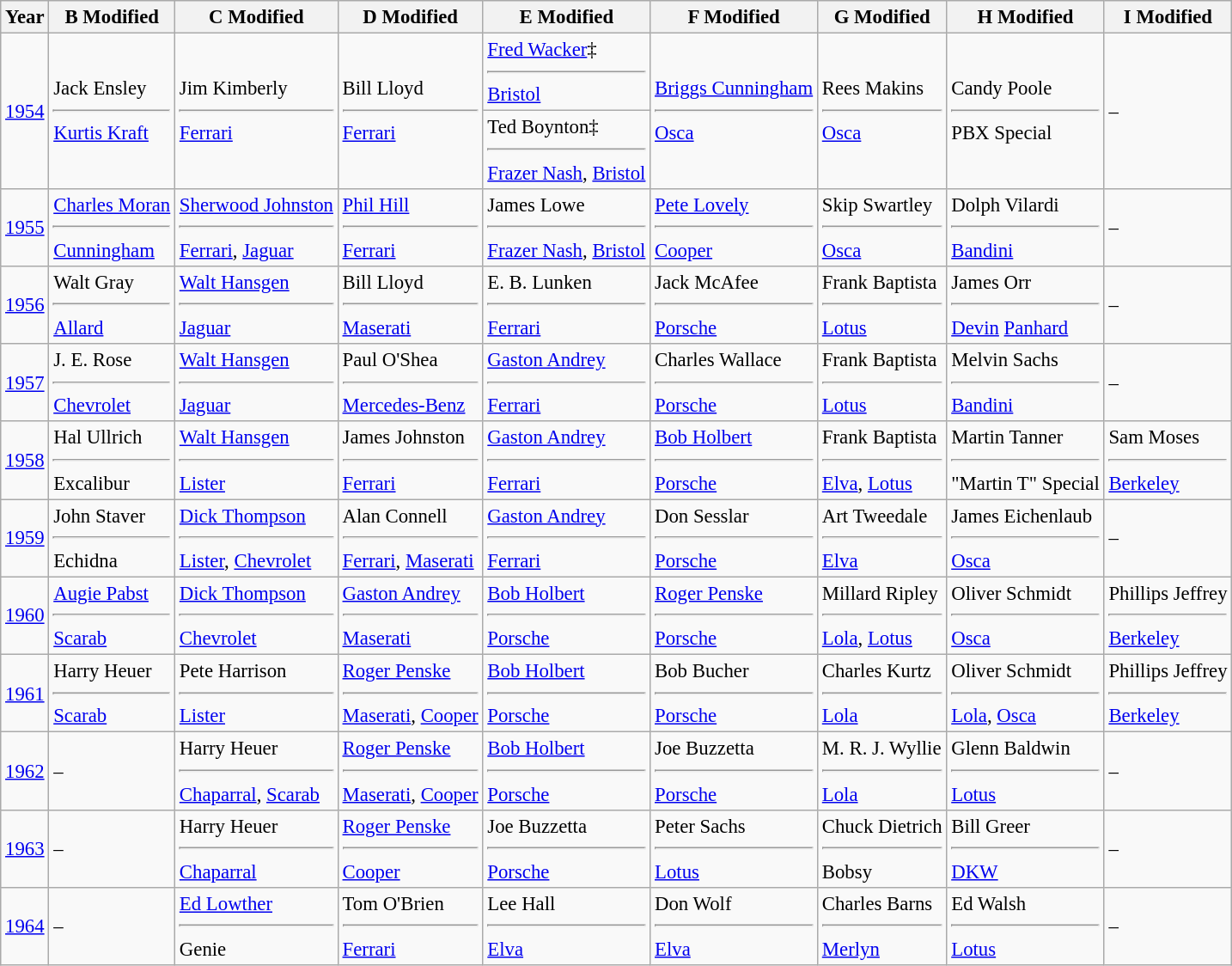<table class="wikitable" style="font-size: 95%; white-space: nowrap;">
<tr>
<th>Year</th>
<th>B Modified</th>
<th>C Modified</th>
<th>D Modified</th>
<th>E Modified</th>
<th>F Modified</th>
<th>G Modified</th>
<th>H Modified</th>
<th>I Modified</th>
</tr>
<tr>
<td rowspan=2><a href='#'>1954</a></td>
<td rowspan=2> Jack Ensley<hr><a href='#'>Kurtis Kraft</a></td>
<td rowspan=2> Jim Kimberly<hr><a href='#'>Ferrari</a></td>
<td rowspan=2> Bill Lloyd<hr><a href='#'>Ferrari</a></td>
<td> <a href='#'>Fred Wacker</a>‡<hr><a href='#'>Bristol</a></td>
<td rowspan=2> <a href='#'>Briggs Cunningham</a><hr><a href='#'>Osca</a></td>
<td rowspan=2> Rees Makins<hr><a href='#'>Osca</a></td>
<td rowspan=2> Candy Poole<hr>PBX Special</td>
<td rowspan=2>–</td>
</tr>
<tr>
<td> Ted Boynton‡<hr><a href='#'>Frazer Nash</a>, <a href='#'>Bristol</a></td>
</tr>
<tr>
<td><a href='#'>1955</a></td>
<td> <a href='#'>Charles Moran</a><hr><a href='#'>Cunningham</a></td>
<td> <a href='#'>Sherwood Johnston</a><hr><a href='#'>Ferrari</a>, <a href='#'>Jaguar</a></td>
<td> <a href='#'>Phil Hill</a><hr><a href='#'>Ferrari</a></td>
<td> James Lowe<hr><a href='#'>Frazer Nash</a>, <a href='#'>Bristol</a></td>
<td> <a href='#'>Pete Lovely</a><hr><a href='#'>Cooper</a></td>
<td> Skip Swartley<hr><a href='#'>Osca</a></td>
<td> Dolph Vilardi<hr><a href='#'>Bandini</a></td>
<td>–</td>
</tr>
<tr>
<td><a href='#'>1956</a></td>
<td> Walt Gray<hr><a href='#'>Allard</a></td>
<td> <a href='#'>Walt Hansgen</a><hr><a href='#'>Jaguar</a></td>
<td> Bill Lloyd<hr><a href='#'>Maserati</a></td>
<td> E. B. Lunken<hr><a href='#'>Ferrari</a></td>
<td> Jack McAfee<hr><a href='#'>Porsche</a></td>
<td> Frank Baptista<hr><a href='#'>Lotus</a></td>
<td> James Orr<hr><a href='#'>Devin</a> <a href='#'>Panhard</a></td>
<td>–</td>
</tr>
<tr>
<td><a href='#'>1957</a></td>
<td> J. E. Rose<hr><a href='#'>Chevrolet</a></td>
<td> <a href='#'>Walt Hansgen</a><hr><a href='#'>Jaguar</a></td>
<td> Paul O'Shea<hr><a href='#'>Mercedes-Benz</a></td>
<td> <a href='#'>Gaston Andrey</a><hr><a href='#'>Ferrari</a></td>
<td> Charles Wallace<hr><a href='#'>Porsche</a></td>
<td> Frank Baptista<hr><a href='#'>Lotus</a></td>
<td> Melvin Sachs<hr><a href='#'>Bandini</a></td>
<td>–</td>
</tr>
<tr>
<td><a href='#'>1958</a></td>
<td> Hal Ullrich<hr>Excalibur</td>
<td> <a href='#'>Walt Hansgen</a><hr><a href='#'>Lister</a></td>
<td> James Johnston<hr><a href='#'>Ferrari</a></td>
<td> <a href='#'>Gaston Andrey</a><hr><a href='#'>Ferrari</a></td>
<td> <a href='#'>Bob Holbert</a><hr><a href='#'>Porsche</a></td>
<td> Frank Baptista<hr><a href='#'>Elva</a>, <a href='#'>Lotus</a></td>
<td> Martin Tanner<hr>"Martin T" Special</td>
<td> Sam Moses<hr><a href='#'>Berkeley</a></td>
</tr>
<tr>
<td><a href='#'>1959</a></td>
<td> John Staver<hr>Echidna</td>
<td> <a href='#'>Dick Thompson</a><hr><a href='#'>Lister</a>, <a href='#'>Chevrolet</a></td>
<td> Alan Connell<hr><a href='#'>Ferrari</a>, <a href='#'>Maserati</a></td>
<td> <a href='#'>Gaston Andrey</a><hr><a href='#'>Ferrari</a></td>
<td> Don Sesslar<hr><a href='#'>Porsche</a></td>
<td> Art Tweedale<hr><a href='#'>Elva</a></td>
<td> James Eichenlaub<hr><a href='#'>Osca</a></td>
<td>–</td>
</tr>
<tr>
<td><a href='#'>1960</a></td>
<td> <a href='#'>Augie Pabst</a><hr><a href='#'>Scarab</a></td>
<td> <a href='#'>Dick Thompson</a><hr><a href='#'>Chevrolet</a></td>
<td> <a href='#'>Gaston Andrey</a><hr><a href='#'>Maserati</a></td>
<td> <a href='#'>Bob Holbert</a><hr><a href='#'>Porsche</a></td>
<td> <a href='#'>Roger Penske</a><hr><a href='#'>Porsche</a></td>
<td> Millard Ripley<hr><a href='#'>Lola</a>, <a href='#'>Lotus</a></td>
<td> Oliver Schmidt<hr><a href='#'>Osca</a></td>
<td> Phillips Jeffrey<hr><a href='#'>Berkeley</a></td>
</tr>
<tr>
<td><a href='#'>1961</a></td>
<td> Harry Heuer<hr><a href='#'>Scarab</a></td>
<td> Pete Harrison<hr><a href='#'>Lister</a></td>
<td> <a href='#'>Roger Penske</a><hr><a href='#'>Maserati</a>, <a href='#'>Cooper</a></td>
<td> <a href='#'>Bob Holbert</a><hr><a href='#'>Porsche</a></td>
<td> Bob Bucher<hr><a href='#'>Porsche</a></td>
<td> Charles Kurtz<hr><a href='#'>Lola</a></td>
<td> Oliver Schmidt<hr><a href='#'>Lola</a>, <a href='#'>Osca</a></td>
<td> Phillips Jeffrey<hr><a href='#'>Berkeley</a></td>
</tr>
<tr>
<td><a href='#'>1962</a></td>
<td>–</td>
<td> Harry Heuer<hr><a href='#'>Chaparral</a>, <a href='#'>Scarab</a></td>
<td> <a href='#'>Roger Penske</a><hr><a href='#'>Maserati</a>, <a href='#'>Cooper</a></td>
<td> <a href='#'>Bob Holbert</a><hr><a href='#'>Porsche</a></td>
<td> Joe Buzzetta<hr><a href='#'>Porsche</a></td>
<td> M. R. J. Wyllie<hr><a href='#'>Lola</a></td>
<td> Glenn Baldwin<hr><a href='#'>Lotus</a></td>
<td>–</td>
</tr>
<tr>
<td><a href='#'>1963</a></td>
<td>–</td>
<td> Harry Heuer<hr><a href='#'>Chaparral</a></td>
<td> <a href='#'>Roger Penske</a><hr><a href='#'>Cooper</a></td>
<td> Joe Buzzetta<hr><a href='#'>Porsche</a></td>
<td> Peter Sachs<hr><a href='#'>Lotus</a></td>
<td> Chuck Dietrich<hr>Bobsy</td>
<td> Bill Greer<hr><a href='#'>DKW</a></td>
<td>–</td>
</tr>
<tr>
<td><a href='#'>1964</a></td>
<td>–</td>
<td> <a href='#'>Ed Lowther</a><hr>Genie</td>
<td> Tom O'Brien<hr><a href='#'>Ferrari</a></td>
<td> Lee Hall<hr><a href='#'>Elva</a></td>
<td> Don Wolf<hr><a href='#'>Elva</a></td>
<td> Charles Barns<hr><a href='#'>Merlyn</a></td>
<td> Ed Walsh<hr><a href='#'>Lotus</a></td>
<td>–</td>
</tr>
</table>
